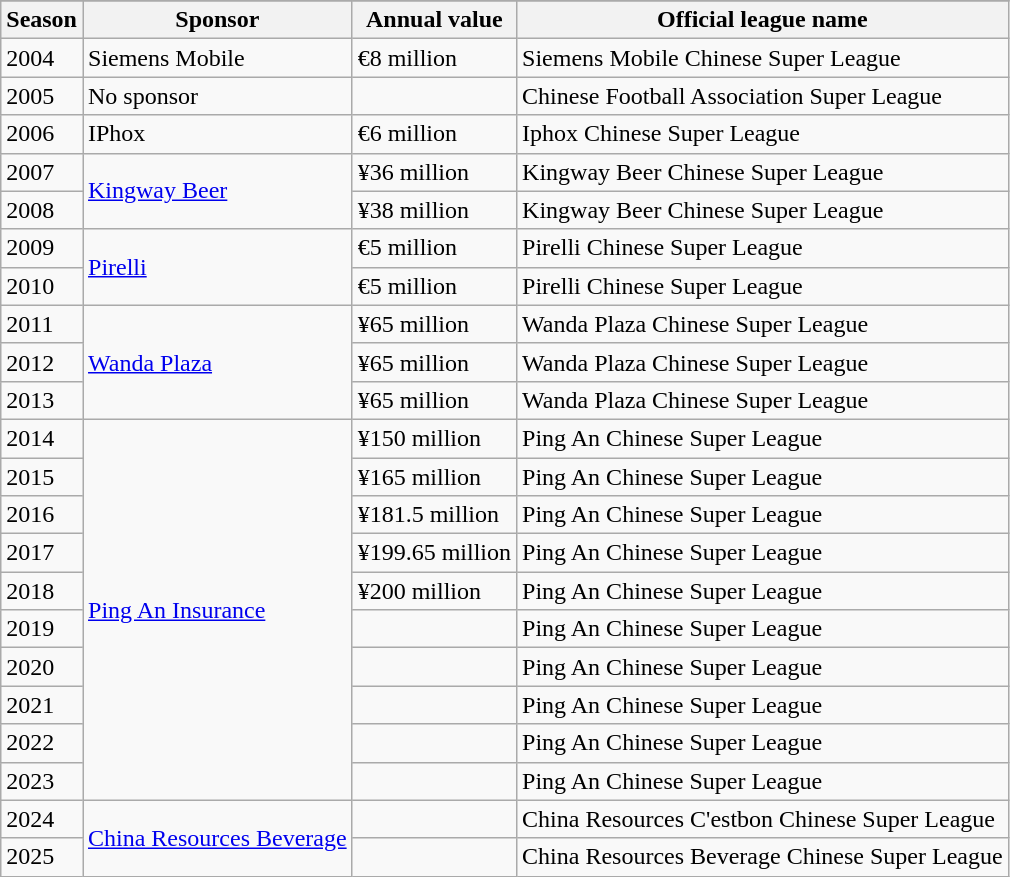<table class="wikitable">
<tr>
</tr>
<tr>
<th>Season</th>
<th>Sponsor</th>
<th>Annual value</th>
<th>Official league name</th>
</tr>
<tr>
<td>2004</td>
<td>Siemens Mobile</td>
<td>€8 million</td>
<td>Siemens Mobile Chinese Super League</td>
</tr>
<tr>
<td>2005</td>
<td>No sponsor</td>
<td></td>
<td>Chinese Football Association Super League</td>
</tr>
<tr>
<td>2006</td>
<td>IPhox</td>
<td>€6 million</td>
<td>Iphox Chinese Super League</td>
</tr>
<tr>
<td>2007</td>
<td rowspan="2"><a href='#'>Kingway Beer</a></td>
<td>¥36 million</td>
<td>Kingway Beer Chinese Super League</td>
</tr>
<tr>
<td>2008</td>
<td>¥38 million</td>
<td>Kingway Beer Chinese Super League</td>
</tr>
<tr>
<td>2009</td>
<td rowspan="2"><a href='#'>Pirelli</a></td>
<td>€5 million</td>
<td>Pirelli Chinese Super League</td>
</tr>
<tr>
<td>2010</td>
<td>€5 million</td>
<td>Pirelli Chinese Super League</td>
</tr>
<tr>
<td>2011</td>
<td rowspan="3"><a href='#'>Wanda Plaza</a></td>
<td>¥65 million</td>
<td>Wanda Plaza Chinese Super League</td>
</tr>
<tr>
<td>2012</td>
<td>¥65 million</td>
<td>Wanda Plaza Chinese Super League</td>
</tr>
<tr>
<td>2013</td>
<td>¥65 million</td>
<td>Wanda Plaza Chinese Super League</td>
</tr>
<tr>
<td>2014</td>
<td rowspan="10"><a href='#'>Ping An Insurance</a></td>
<td>¥150 million</td>
<td>Ping An Chinese Super League</td>
</tr>
<tr>
<td>2015</td>
<td>¥165 million</td>
<td>Ping An Chinese Super League</td>
</tr>
<tr>
<td>2016</td>
<td>¥181.5 million</td>
<td>Ping An Chinese Super League</td>
</tr>
<tr>
<td>2017</td>
<td>¥199.65 million</td>
<td>Ping An Chinese Super League</td>
</tr>
<tr>
<td>2018</td>
<td>¥200 million</td>
<td>Ping An Chinese Super League</td>
</tr>
<tr>
<td>2019</td>
<td></td>
<td>Ping An Chinese Super League</td>
</tr>
<tr>
<td>2020</td>
<td></td>
<td>Ping An Chinese Super League</td>
</tr>
<tr>
<td>2021</td>
<td></td>
<td>Ping An Chinese Super League</td>
</tr>
<tr>
<td>2022</td>
<td></td>
<td>Ping An Chinese Super League</td>
</tr>
<tr>
<td>2023</td>
<td></td>
<td>Ping An Chinese Super League</td>
</tr>
<tr>
<td>2024</td>
<td rowspan="2"><a href='#'>China Resources Beverage</a></td>
<td></td>
<td>China Resources C'estbon Chinese Super League</td>
</tr>
<tr>
<td>2025</td>
<td></td>
<td>China Resources Beverage Chinese Super League</td>
</tr>
</table>
